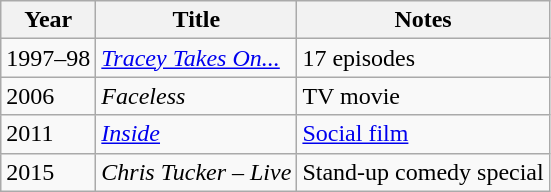<table class="wikitable plainrowheaders">
<tr>
<th>Year</th>
<th>Title</th>
<th>Notes</th>
</tr>
<tr>
<td>1997–98</td>
<td><em><a href='#'>Tracey Takes On...</a></em></td>
<td>17 episodes</td>
</tr>
<tr>
<td>2006</td>
<td><em>Faceless</em></td>
<td>TV movie</td>
</tr>
<tr>
<td>2011</td>
<td><em><a href='#'>Inside</a></em></td>
<td><a href='#'>Social film</a></td>
</tr>
<tr>
<td>2015</td>
<td><em>Chris Tucker – Live</em></td>
<td>Stand-up comedy special</td>
</tr>
</table>
